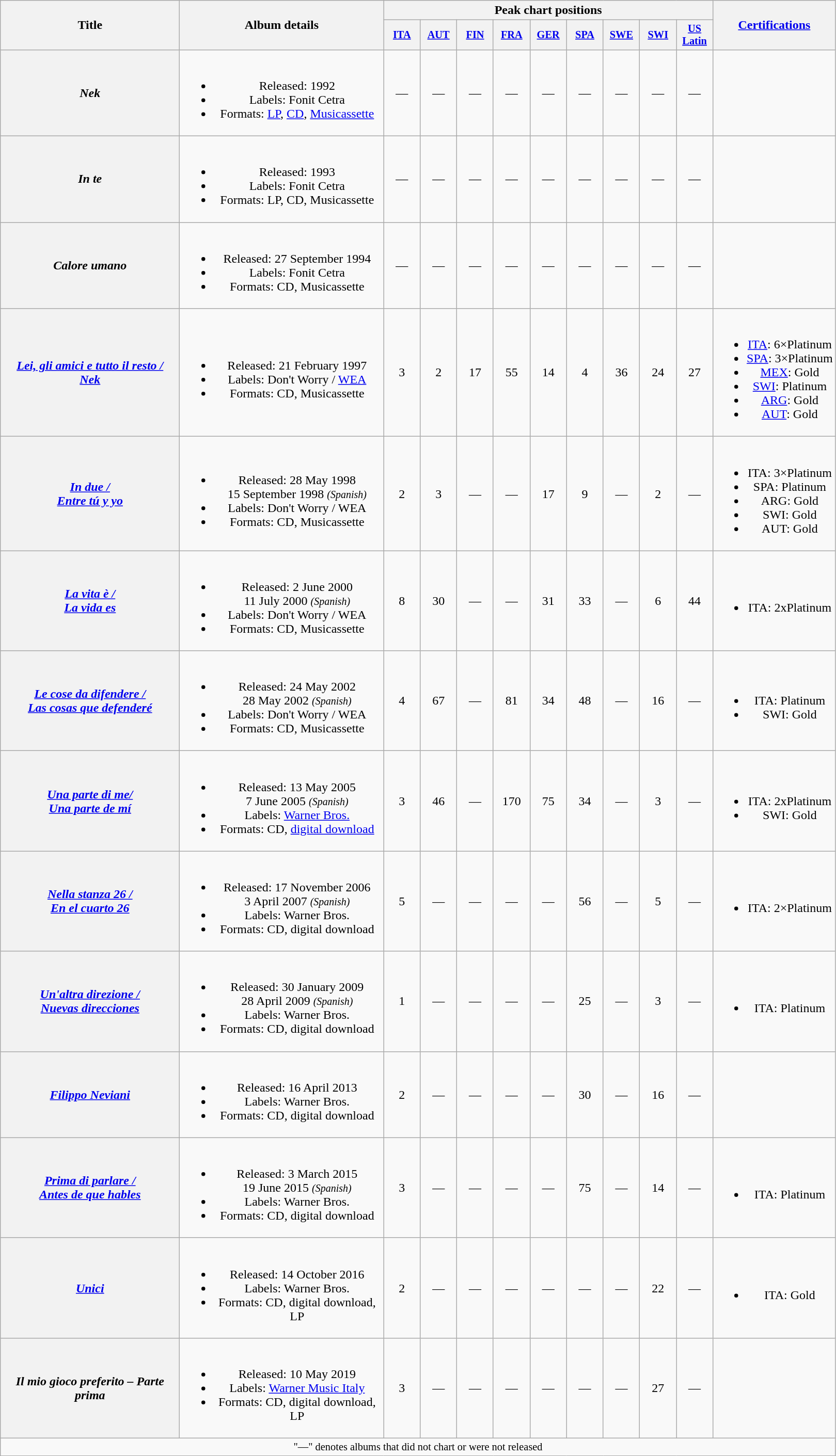<table class="wikitable plainrowheaders" style="text-align:center;" border="1">
<tr>
<th scope="col" rowspan="2" style="width:14em;">Title</th>
<th scope="col" rowspan="2" style="width:16em;">Album details</th>
<th scope="col" colspan="9">Peak chart positions</th>
<th scope="col" rowspan="2"><a href='#'>Certifications</a></th>
</tr>
<tr>
<th scope="col" style="width:3em;font-size:85%;"><a href='#'>ITA</a><br></th>
<th scope="col" style="width:3em;font-size:85%;"><a href='#'>AUT</a><br></th>
<th scope="col" style="width:3em;font-size:85%;"><a href='#'>FIN</a><br></th>
<th scope="col" style="width:3em;font-size:85%;"><a href='#'>FRA</a><br></th>
<th scope="col" style="width:3em;font-size:85%;"><a href='#'>GER</a><br></th>
<th scope="col" style="width:3em;font-size:85%;"><a href='#'>SPA</a><br></th>
<th scope="col" style="width:3em;font-size:85%;"><a href='#'>SWE</a><br></th>
<th scope="col" style="width:3em;font-size:85%;"><a href='#'>SWI</a><br></th>
<th scope="col" style="width:3em;font-size:85%;"><a href='#'>US Latin</a><br></th>
</tr>
<tr>
<th scope="row"><em>Nek</em></th>
<td><br><ul><li>Released: 1992</li><li>Labels: Fonit Cetra</li><li>Formats: <a href='#'>LP</a>, <a href='#'>CD</a>, <a href='#'>Musicassette</a></li></ul></td>
<td>—</td>
<td>—</td>
<td>—</td>
<td>—</td>
<td>—</td>
<td>—</td>
<td>—</td>
<td>—</td>
<td>—</td>
<td></td>
</tr>
<tr>
<th scope="row"><em>In te</em></th>
<td><br><ul><li>Released: 1993</li><li>Labels: Fonit Cetra</li><li>Formats: LP, CD, Musicassette</li></ul></td>
<td>—</td>
<td>—</td>
<td>—</td>
<td>—</td>
<td>—</td>
<td>—</td>
<td>—</td>
<td>—</td>
<td>—</td>
<td></td>
</tr>
<tr>
<th scope="row"><em>Calore umano</em></th>
<td><br><ul><li>Released: 27 September 1994</li><li>Labels: Fonit Cetra</li><li>Formats: CD, Musicassette</li></ul></td>
<td>—</td>
<td>—</td>
<td>—</td>
<td>—</td>
<td>—</td>
<td>—</td>
<td>—</td>
<td>—</td>
<td>—</td>
<td></td>
</tr>
<tr>
<th scope="row"><em><a href='#'>Lei, gli amici e tutto il resto /<br> Nek</a></em></th>
<td><br><ul><li>Released: 21 February 1997</li><li>Labels: Don't Worry / <a href='#'>WEA</a></li><li>Formats: CD, Musicassette</li></ul></td>
<td>3</td>
<td>2</td>
<td>17</td>
<td>55</td>
<td>14</td>
<td>4</td>
<td>36</td>
<td>24</td>
<td>27</td>
<td><br><ul><li><a href='#'>ITA</a>: 6×Platinum</li><li><a href='#'>SPA</a>: 3×Platinum</li><li><a href='#'>MEX</a>: Gold</li><li><a href='#'>SWI</a>: Platinum</li><li><a href='#'>ARG</a>: Gold</li><li><a href='#'>AUT</a>: Gold</li></ul></td>
</tr>
<tr>
<th scope="row"><em><a href='#'>In due /<br> Entre tú y yo</a></em></th>
<td><br><ul><li>Released: 28 May 1998 <br> 15 September 1998 <small><em>(Spanish)</em></small></li><li>Labels: Don't Worry / WEA</li><li>Formats: CD, Musicassette</li></ul></td>
<td>2</td>
<td>3</td>
<td>—</td>
<td>—</td>
<td>17</td>
<td>9</td>
<td>—</td>
<td>2</td>
<td>—</td>
<td><br><ul><li>ITA: 3×Platinum</li><li>SPA: Platinum</li><li>ARG: Gold</li><li>SWI: Gold</li><li>AUT: Gold</li></ul></td>
</tr>
<tr>
<th scope="row"><em><a href='#'>La vita è /<br> La vida es</a></em></th>
<td><br><ul><li>Released: 2 June 2000 <br> 11 July 2000 <small><em>(Spanish)</em></small></li><li>Labels: Don't Worry / WEA</li><li>Formats: CD, Musicassette</li></ul></td>
<td>8</td>
<td>30</td>
<td>—</td>
<td>—</td>
<td>31</td>
<td>33</td>
<td>—</td>
<td>6</td>
<td>44</td>
<td><br><ul><li>ITA: 2xPlatinum</li></ul></td>
</tr>
<tr>
<th scope="row"><em><a href='#'>Le cose da difendere /<br> Las cosas que defenderé</a></em></th>
<td><br><ul><li>Released: 24 May 2002 <br> 28 May 2002 <small><em>(Spanish)</em></small></li><li>Labels: Don't Worry / WEA</li><li>Formats: CD, Musicassette</li></ul></td>
<td>4</td>
<td>67</td>
<td>—</td>
<td>81</td>
<td>34</td>
<td>48</td>
<td>—</td>
<td>16</td>
<td>—</td>
<td><br><ul><li>ITA: Platinum</li><li>SWI: Gold</li></ul></td>
</tr>
<tr>
<th scope="row"><em><a href='#'>Una parte di me/<br> Una parte de mí</a></em></th>
<td><br><ul><li>Released: 13 May 2005 <br> 7 June 2005 <small><em>(Spanish)</em></small></li><li>Labels: <a href='#'>Warner Bros.</a></li><li>Formats: CD, <a href='#'>digital download</a></li></ul></td>
<td>3</td>
<td>46</td>
<td>—</td>
<td>170</td>
<td>75</td>
<td>34</td>
<td>—</td>
<td>3</td>
<td>—</td>
<td><br><ul><li>ITA: 2xPlatinum</li><li>SWI: Gold</li></ul></td>
</tr>
<tr>
<th scope="row"><em><a href='#'>Nella stanza 26 /<br> En el cuarto 26</a></em></th>
<td><br><ul><li>Released: 17 November 2006 <br> 3 April 2007 <small><em>(Spanish)</em></small></li><li>Labels: Warner Bros.</li><li>Formats: CD, digital download</li></ul></td>
<td>5</td>
<td>—</td>
<td>—</td>
<td>—</td>
<td>—</td>
<td>56</td>
<td>—</td>
<td>5</td>
<td>—</td>
<td><br><ul><li>ITA: 2×Platinum</li></ul></td>
</tr>
<tr>
<th scope="row"><em><a href='#'>Un'altra direzione /<br> Nuevas direcciones</a></em></th>
<td><br><ul><li>Released: 30 January 2009 <br> 28 April 2009 <small><em>(Spanish)</em></small></li><li>Labels: Warner Bros.</li><li>Formats: CD, digital download</li></ul></td>
<td>1</td>
<td>—</td>
<td>—</td>
<td>—</td>
<td>—</td>
<td>25</td>
<td>—</td>
<td>3</td>
<td>—</td>
<td><br><ul><li>ITA: Platinum</li></ul></td>
</tr>
<tr>
<th scope="row"><em><a href='#'>Filippo Neviani</a></em></th>
<td><br><ul><li>Released: 16 April 2013</li><li>Labels: Warner Bros.</li><li>Formats: CD, digital download</li></ul></td>
<td>2</td>
<td>—</td>
<td>—</td>
<td>—</td>
<td>—</td>
<td>30</td>
<td>—</td>
<td>16</td>
<td>—</td>
<td></td>
</tr>
<tr>
<th scope="row"><em><a href='#'>Prima di parlare /<br> Antes de que hables</a></em></th>
<td><br><ul><li>Released: 3 March 2015<br> 19 June 2015 <small><em>(Spanish)</em></small></li><li>Labels: Warner Bros.</li><li>Formats: CD, digital download</li></ul></td>
<td>3</td>
<td>—</td>
<td>—</td>
<td>—</td>
<td>—</td>
<td>75</td>
<td>—</td>
<td>14</td>
<td>—</td>
<td><br><ul><li>ITA: Platinum</li></ul></td>
</tr>
<tr>
<th scope="row"><em><a href='#'>Unici</a></em></th>
<td><br><ul><li>Released: 14 October 2016</li><li>Labels: Warner Bros.</li><li>Formats: CD, digital download, LP</li></ul></td>
<td>2<br></td>
<td>—</td>
<td>—</td>
<td>—</td>
<td>—</td>
<td>—</td>
<td>—</td>
<td>22</td>
<td>—</td>
<td><br><ul><li>ITA: Gold</li></ul></td>
</tr>
<tr>
<th scope="row"><em>Il mio gioco preferito – Parte prima</em></th>
<td><br><ul><li>Released: 10 May 2019</li><li>Labels: <a href='#'>Warner Music Italy</a></li><li>Formats: CD, digital download, LP</li></ul></td>
<td>3</td>
<td>—</td>
<td>—</td>
<td>—</td>
<td>—</td>
<td>—</td>
<td>—</td>
<td>27</td>
<td>—</td>
<td></td>
</tr>
<tr>
<td align="center" colspan="30" style="font-size:85%">"—" denotes albums that did not chart or were not released</td>
</tr>
</table>
